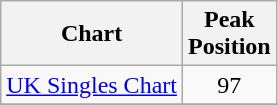<table class="wikitable">
<tr>
<th>Chart</th>
<th>Peak<br>Position</th>
</tr>
<tr>
<td><a href='#'>UK Singles Chart</a></td>
<td style="text-align:center;">97</td>
</tr>
<tr>
</tr>
</table>
